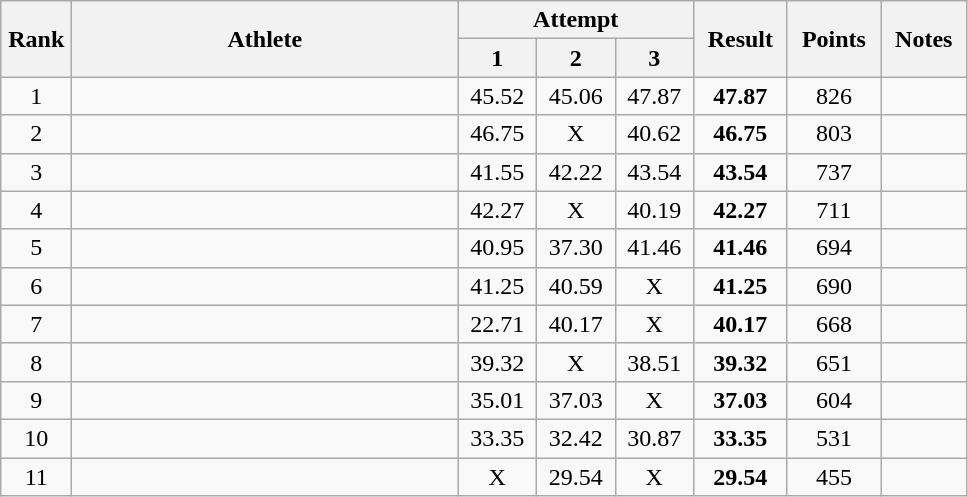<table class="wikitable" style="text-align:center">
<tr>
<th rowspan=2 width=40>Rank</th>
<th rowspan=2 width=250>Athlete</th>
<th colspan=3>Attempt</th>
<th rowspan=2 width=55>Result</th>
<th rowspan=2 width=55>Points</th>
<th rowspan=2 width=50>Notes</th>
</tr>
<tr>
<th width=45>1</th>
<th width=45>2</th>
<th width=45>3</th>
</tr>
<tr>
<td>1</td>
<td align=left></td>
<td>45.52</td>
<td>45.06</td>
<td>47.87</td>
<td><strong>47.87</strong></td>
<td>826</td>
<td></td>
</tr>
<tr>
<td>2</td>
<td align=left></td>
<td>46.75</td>
<td>X</td>
<td>40.62</td>
<td><strong>46.75</strong></td>
<td>803</td>
<td></td>
</tr>
<tr>
<td>3</td>
<td align=left></td>
<td>41.55</td>
<td>42.22</td>
<td>43.54</td>
<td><strong>43.54</strong></td>
<td>737</td>
<td></td>
</tr>
<tr>
<td>4</td>
<td align=left></td>
<td>42.27</td>
<td>X</td>
<td>40.19</td>
<td><strong>42.27</strong></td>
<td>711</td>
<td></td>
</tr>
<tr>
<td>5</td>
<td align=left></td>
<td>40.95</td>
<td>37.30</td>
<td>41.46</td>
<td><strong>41.46</strong></td>
<td>694</td>
<td></td>
</tr>
<tr>
<td>6</td>
<td align=left></td>
<td>41.25</td>
<td>40.59</td>
<td>X</td>
<td><strong>41.25</strong></td>
<td>690</td>
<td></td>
</tr>
<tr>
<td>7</td>
<td align=left></td>
<td>22.71</td>
<td>40.17</td>
<td>X</td>
<td><strong>40.17</strong></td>
<td>668</td>
<td></td>
</tr>
<tr>
<td>8</td>
<td align=left></td>
<td>39.32</td>
<td>X</td>
<td>38.51</td>
<td><strong>39.32</strong></td>
<td>651</td>
<td></td>
</tr>
<tr>
<td>9</td>
<td align=left></td>
<td>35.01</td>
<td>37.03</td>
<td>X</td>
<td><strong>37.03</strong></td>
<td>604</td>
<td></td>
</tr>
<tr>
<td>10</td>
<td align=left></td>
<td>33.35</td>
<td>32.42</td>
<td>30.87</td>
<td><strong>33.35</strong></td>
<td>531</td>
<td></td>
</tr>
<tr>
<td>11</td>
<td align=left></td>
<td>X</td>
<td>29.54</td>
<td>X</td>
<td><strong>29.54</strong></td>
<td>455</td>
<td></td>
</tr>
</table>
